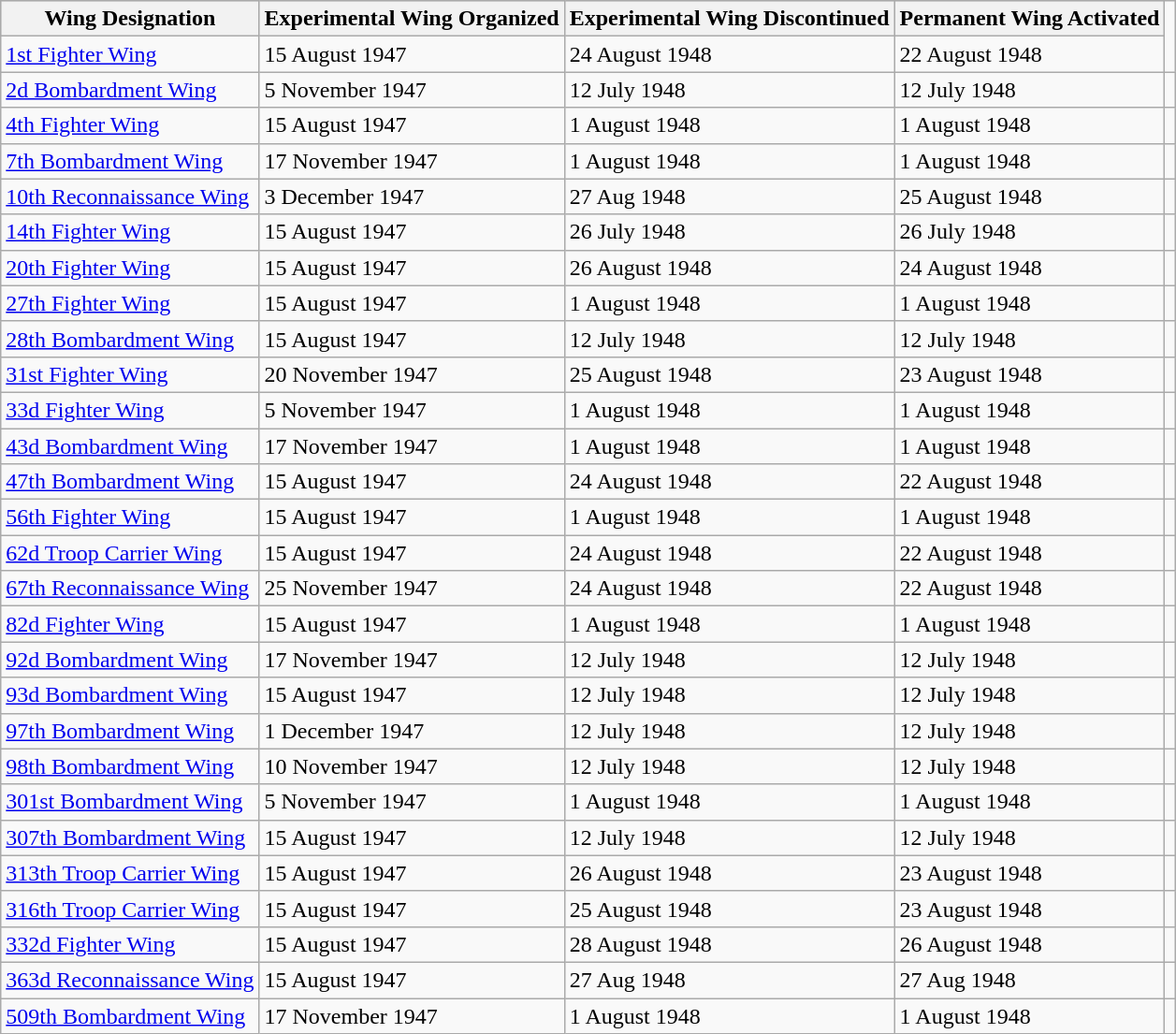<table class="wikitable sortable" border="1">
<tr bgcolor=cccccc>
<th>Wing Designation</th>
<th>Experimental Wing Organized</th>
<th>Experimental Wing Discontinued</th>
<th>Permanent Wing Activated</th>
</tr>
<tr>
<td><a href='#'>1st Fighter Wing</a></td>
<td>15 August 1947</td>
<td>24 August 1948</td>
<td>22 August 1948</td>
</tr>
<tr>
<td><a href='#'>2d Bombardment Wing</a></td>
<td>5 November 1947</td>
<td>12 July 1948</td>
<td>12 July 1948</td>
<td></td>
</tr>
<tr>
<td><a href='#'>4th Fighter Wing</a></td>
<td>15 August 1947</td>
<td>1 August 1948</td>
<td>1 August 1948</td>
<td></td>
</tr>
<tr>
<td><a href='#'>7th Bombardment Wing</a></td>
<td>17 November 1947</td>
<td>1 August 1948</td>
<td>1 August 1948</td>
<td></td>
</tr>
<tr>
<td><a href='#'>10th Reconnaissance Wing</a></td>
<td>3 December 1947</td>
<td>27 Aug 1948</td>
<td>25 August 1948</td>
<td></td>
</tr>
<tr>
<td><a href='#'>14th Fighter Wing</a></td>
<td>15 August 1947</td>
<td>26 July 1948</td>
<td>26 July 1948</td>
<td></td>
</tr>
<tr>
<td><a href='#'>20th Fighter Wing</a></td>
<td>15 August 1947</td>
<td>26 August 1948</td>
<td>24 August 1948</td>
<td></td>
</tr>
<tr>
<td><a href='#'>27th Fighter Wing</a></td>
<td>15 August 1947</td>
<td>1 August 1948</td>
<td>1 August 1948</td>
<td></td>
</tr>
<tr>
<td><a href='#'>28th Bombardment Wing</a></td>
<td>15 August 1947</td>
<td>12 July 1948</td>
<td>12 July 1948</td>
<td></td>
</tr>
<tr>
<td><a href='#'>31st Fighter Wing</a></td>
<td>20 November 1947</td>
<td>25 August 1948</td>
<td>23 August 1948</td>
<td></td>
</tr>
<tr>
<td><a href='#'>33d Fighter Wing</a></td>
<td>5 November 1947</td>
<td>1 August 1948</td>
<td>1 August 1948</td>
<td></td>
</tr>
<tr>
<td><a href='#'>43d Bombardment Wing</a></td>
<td>17 November 1947</td>
<td>1 August 1948</td>
<td>1 August 1948</td>
<td></td>
</tr>
<tr>
<td><a href='#'>47th Bombardment Wing</a></td>
<td>15 August 1947</td>
<td>24 August 1948</td>
<td>22 August 1948</td>
<td></td>
</tr>
<tr>
<td><a href='#'>56th Fighter Wing</a></td>
<td>15 August 1947</td>
<td>1 August 1948</td>
<td>1 August 1948</td>
<td></td>
</tr>
<tr>
<td><a href='#'>62d Troop Carrier Wing</a></td>
<td>15 August 1947</td>
<td>24 August 1948</td>
<td>22 August 1948</td>
<td></td>
</tr>
<tr>
<td><a href='#'>67th Reconnaissance Wing</a></td>
<td>25 November 1947</td>
<td>24 August 1948</td>
<td>22 August 1948</td>
<td></td>
</tr>
<tr>
<td><a href='#'>82d Fighter Wing</a></td>
<td>15 August 1947</td>
<td>1 August 1948</td>
<td>1 August 1948</td>
<td></td>
</tr>
<tr>
<td><a href='#'>92d Bombardment Wing</a></td>
<td>17 November 1947</td>
<td>12 July 1948</td>
<td>12 July 1948</td>
<td></td>
</tr>
<tr>
<td><a href='#'>93d Bombardment Wing</a></td>
<td>15 August 1947</td>
<td>12 July 1948</td>
<td>12 July 1948</td>
<td></td>
</tr>
<tr>
<td><a href='#'>97th Bombardment Wing</a></td>
<td>1 December 1947</td>
<td>12 July 1948</td>
<td>12 July 1948</td>
<td></td>
</tr>
<tr>
<td><a href='#'>98th Bombardment Wing</a></td>
<td>10 November 1947</td>
<td>12 July 1948</td>
<td>12 July 1948</td>
<td></td>
</tr>
<tr>
<td><a href='#'>301st Bombardment Wing</a></td>
<td>5 November 1947</td>
<td>1 August 1948</td>
<td>1 August 1948</td>
<td></td>
</tr>
<tr>
<td><a href='#'>307th Bombardment Wing</a></td>
<td>15 August 1947</td>
<td>12 July 1948</td>
<td>12 July 1948</td>
<td></td>
</tr>
<tr>
<td><a href='#'>313th Troop Carrier Wing</a></td>
<td>15 August 1947</td>
<td>26 August 1948</td>
<td>23 August 1948</td>
<td></td>
</tr>
<tr>
<td><a href='#'>316th Troop Carrier Wing</a></td>
<td>15 August 1947</td>
<td>25 August 1948</td>
<td>23 August 1948</td>
<td></td>
</tr>
<tr>
<td><a href='#'>332d Fighter Wing</a></td>
<td>15 August 1947</td>
<td>28 August 1948</td>
<td>26 August 1948</td>
<td></td>
</tr>
<tr>
<td><a href='#'>363d Reconnaissance Wing</a></td>
<td>15 August 1947</td>
<td>27 Aug 1948</td>
<td>27 Aug 1948</td>
<td></td>
</tr>
<tr>
<td><a href='#'>509th Bombardment Wing</a></td>
<td>17 November 1947</td>
<td>1 August 1948</td>
<td>1 August 1948</td>
<td></td>
</tr>
</table>
